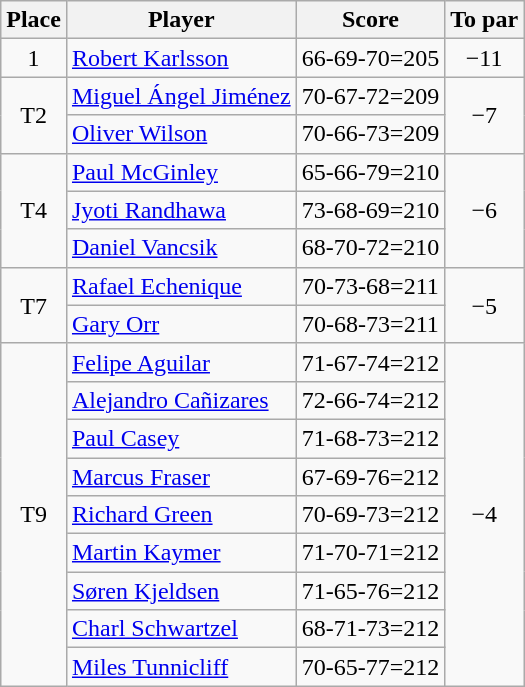<table class="wikitable">
<tr>
<th>Place</th>
<th>Player</th>
<th>Score</th>
<th>To par</th>
</tr>
<tr>
<td align=center>1</td>
<td> <a href='#'>Robert Karlsson</a></td>
<td align=center>66-69-70=205</td>
<td align=center>−11</td>
</tr>
<tr>
<td rowspan="2" align=center>T2</td>
<td> <a href='#'>Miguel Ángel Jiménez</a></td>
<td align=center>70-67-72=209</td>
<td rowspan="2" align=center>−7</td>
</tr>
<tr>
<td> <a href='#'>Oliver Wilson</a></td>
<td align=center>70-66-73=209</td>
</tr>
<tr>
<td rowspan="3" align=center>T4</td>
<td> <a href='#'>Paul McGinley</a></td>
<td align=center>65-66-79=210</td>
<td rowspan="3" align=center>−6</td>
</tr>
<tr>
<td> <a href='#'>Jyoti Randhawa</a></td>
<td align=center>73-68-69=210</td>
</tr>
<tr>
<td> <a href='#'>Daniel Vancsik</a></td>
<td align=center>68-70-72=210</td>
</tr>
<tr>
<td rowspan="2" align=center>T7</td>
<td> <a href='#'>Rafael Echenique</a></td>
<td align=center>70-73-68=211</td>
<td rowspan="2" align=center>−5</td>
</tr>
<tr>
<td> <a href='#'>Gary Orr</a></td>
<td align=center>70-68-73=211</td>
</tr>
<tr>
<td rowspan="9" align=center>T9</td>
<td> <a href='#'>Felipe Aguilar</a></td>
<td align=center>71-67-74=212</td>
<td rowspan="9" align=center>−4</td>
</tr>
<tr>
<td> <a href='#'>Alejandro Cañizares</a></td>
<td align=center>72-66-74=212</td>
</tr>
<tr>
<td> <a href='#'>Paul Casey</a></td>
<td align=center>71-68-73=212</td>
</tr>
<tr>
<td> <a href='#'>Marcus Fraser</a></td>
<td align=center>67-69-76=212</td>
</tr>
<tr>
<td> <a href='#'>Richard Green</a></td>
<td align=center>70-69-73=212</td>
</tr>
<tr>
<td> <a href='#'>Martin Kaymer</a></td>
<td align=center>71-70-71=212</td>
</tr>
<tr>
<td> <a href='#'>Søren Kjeldsen</a></td>
<td align=center>71-65-76=212</td>
</tr>
<tr>
<td> <a href='#'>Charl Schwartzel</a></td>
<td align=center>68-71-73=212</td>
</tr>
<tr>
<td> <a href='#'>Miles Tunnicliff</a></td>
<td align=center>70-65-77=212</td>
</tr>
</table>
